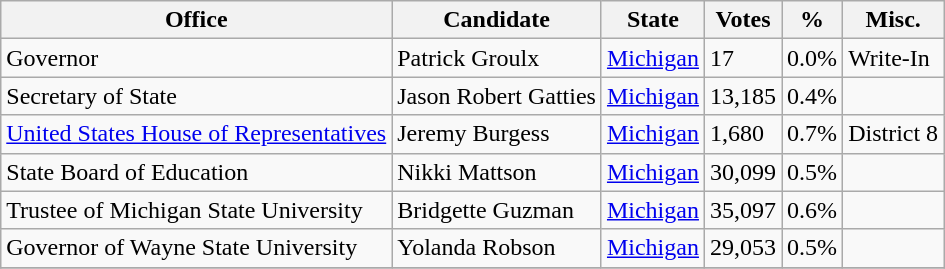<table class="wikitable mw-collapsible">
<tr>
<th>Office</th>
<th>Candidate</th>
<th>State</th>
<th>Votes</th>
<th>%</th>
<th>Misc.</th>
</tr>
<tr>
<td>Governor</td>
<td>Patrick Groulx</td>
<td><a href='#'>Michigan</a></td>
<td>17</td>
<td>0.0%</td>
<td>Write-In</td>
</tr>
<tr>
<td>Secretary of State</td>
<td>Jason Robert Gatties</td>
<td><a href='#'>Michigan</a></td>
<td>13,185</td>
<td>0.4%</td>
<td></td>
</tr>
<tr>
<td><a href='#'>United States House of Representatives</a></td>
<td>Jeremy Burgess</td>
<td><a href='#'>Michigan</a></td>
<td>1,680</td>
<td>0.7%</td>
<td>District 8</td>
</tr>
<tr>
<td>State Board of Education</td>
<td>Nikki Mattson</td>
<td><a href='#'>Michigan</a></td>
<td>30,099</td>
<td>0.5%</td>
<td></td>
</tr>
<tr>
<td>Trustee of Michigan State University</td>
<td>Bridgette Guzman</td>
<td><a href='#'>Michigan</a></td>
<td>35,097</td>
<td>0.6%</td>
<td></td>
</tr>
<tr>
<td>Governor of Wayne State University</td>
<td>Yolanda Robson</td>
<td><a href='#'>Michigan</a></td>
<td>29,053</td>
<td>0.5%</td>
<td></td>
</tr>
<tr>
</tr>
</table>
